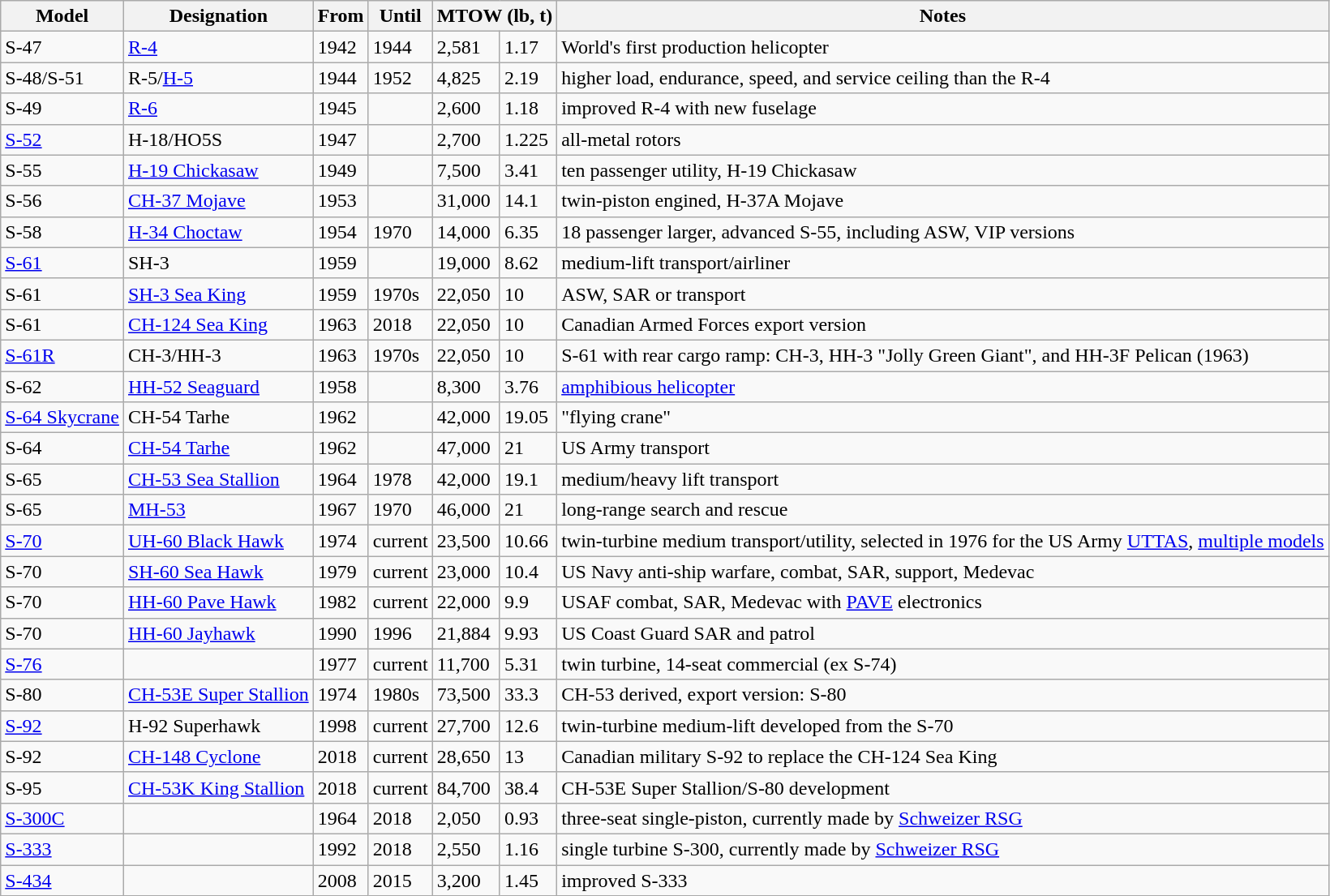<table class="wikitable sortable">
<tr>
<th>Model</th>
<th>Designation</th>
<th>From</th>
<th>Until</th>
<th colspan= 2 data-sort-type="number">MTOW (lb, t)</th>
<th>Notes</th>
</tr>
<tr>
<td>S-47</td>
<td><a href='#'>R-4</a></td>
<td>1942</td>
<td>1944</td>
<td>2,581</td>
<td>1.17</td>
<td>World's first production helicopter</td>
</tr>
<tr>
<td>S-48/S-51</td>
<td>R-5/<a href='#'>H-5</a></td>
<td>1944</td>
<td>1952</td>
<td>4,825</td>
<td>2.19</td>
<td>higher load, endurance, speed, and service ceiling than the R-4</td>
</tr>
<tr>
<td>S-49</td>
<td><a href='#'>R-6</a></td>
<td>1945</td>
<td></td>
<td>2,600</td>
<td>1.18</td>
<td>improved R-4 with new fuselage</td>
</tr>
<tr>
<td><a href='#'>S-52</a></td>
<td>H-18/HO5S</td>
<td>1947</td>
<td></td>
<td>2,700</td>
<td>1.225</td>
<td>all-metal rotors</td>
</tr>
<tr>
<td>S-55</td>
<td><a href='#'>H-19 Chickasaw</a></td>
<td>1949</td>
<td></td>
<td>7,500</td>
<td>3.41</td>
<td>ten passenger utility, H-19 Chickasaw</td>
</tr>
<tr>
<td>S-56</td>
<td><a href='#'>CH-37 Mojave</a></td>
<td>1953</td>
<td></td>
<td>31,000</td>
<td>14.1</td>
<td>twin-piston engined, H-37A Mojave</td>
</tr>
<tr>
<td>S-58</td>
<td><a href='#'>H-34 Choctaw</a></td>
<td>1954</td>
<td>1970</td>
<td>14,000</td>
<td>6.35</td>
<td>18 passenger larger, advanced S-55, including ASW, VIP versions</td>
</tr>
<tr>
<td><a href='#'>S-61</a></td>
<td>SH-3</td>
<td>1959</td>
<td></td>
<td>19,000</td>
<td>8.62</td>
<td>medium-lift transport/airliner</td>
</tr>
<tr>
<td>S-61</td>
<td><a href='#'>SH-3 Sea King</a></td>
<td>1959</td>
<td>1970s</td>
<td>22,050</td>
<td>10</td>
<td>ASW, SAR or transport</td>
</tr>
<tr>
<td>S-61</td>
<td><a href='#'>CH-124 Sea King</a></td>
<td>1963</td>
<td>2018</td>
<td>22,050</td>
<td>10</td>
<td>Canadian Armed Forces export version</td>
</tr>
<tr>
<td><a href='#'>S-61R</a></td>
<td>CH-3/HH-3</td>
<td>1963</td>
<td>1970s</td>
<td>22,050</td>
<td>10</td>
<td>S-61 with rear cargo ramp: CH-3, HH-3 "Jolly Green Giant", and HH-3F Pelican (1963)</td>
</tr>
<tr>
<td>S-62</td>
<td><a href='#'>HH-52 Seaguard</a></td>
<td>1958</td>
<td></td>
<td>8,300</td>
<td>3.76</td>
<td><a href='#'>amphibious helicopter</a></td>
</tr>
<tr>
<td><a href='#'>S-64 Skycrane</a></td>
<td>CH-54 Tarhe</td>
<td>1962</td>
<td></td>
<td>42,000</td>
<td>19.05</td>
<td>"flying crane"</td>
</tr>
<tr>
<td>S-64</td>
<td><a href='#'>CH-54 Tarhe</a></td>
<td>1962</td>
<td></td>
<td>47,000</td>
<td>21</td>
<td>US Army transport</td>
</tr>
<tr>
<td>S-65</td>
<td><a href='#'>CH-53 Sea Stallion</a></td>
<td>1964</td>
<td>1978</td>
<td>42,000</td>
<td>19.1</td>
<td>medium/heavy lift transport</td>
</tr>
<tr>
<td>S-65</td>
<td><a href='#'>MH-53</a></td>
<td>1967</td>
<td>1970</td>
<td>46,000</td>
<td>21</td>
<td>long-range search and rescue</td>
</tr>
<tr>
<td><a href='#'>S-70</a></td>
<td><a href='#'>UH-60 Black Hawk</a></td>
<td>1974</td>
<td>current</td>
<td>23,500</td>
<td>10.66</td>
<td>twin-turbine medium transport/utility, selected in 1976 for the US Army <a href='#'>UTTAS</a>, <a href='#'>multiple models</a></td>
</tr>
<tr>
<td>S-70</td>
<td><a href='#'>SH-60 Sea Hawk</a></td>
<td>1979</td>
<td>current</td>
<td>23,000</td>
<td>10.4</td>
<td>US Navy anti-ship warfare, combat, SAR, support, Medevac</td>
</tr>
<tr>
<td>S-70</td>
<td><a href='#'>HH-60 Pave Hawk</a></td>
<td>1982</td>
<td>current</td>
<td>22,000</td>
<td>9.9</td>
<td>USAF combat, SAR, Medevac with <a href='#'>PAVE</a> electronics</td>
</tr>
<tr>
<td>S-70</td>
<td><a href='#'>HH-60 Jayhawk</a></td>
<td>1990</td>
<td>1996</td>
<td>21,884</td>
<td>9.93</td>
<td>US Coast Guard SAR and patrol</td>
</tr>
<tr>
<td><a href='#'>S-76</a></td>
<td></td>
<td>1977</td>
<td>current</td>
<td>11,700</td>
<td>5.31</td>
<td>twin turbine, 14-seat commercial (ex S-74)</td>
</tr>
<tr>
<td>S-80</td>
<td><a href='#'>CH-53E Super Stallion</a></td>
<td>1974</td>
<td>1980s</td>
<td>73,500</td>
<td>33.3</td>
<td>CH-53 derived, export version: S-80</td>
</tr>
<tr>
<td><a href='#'>S-92</a></td>
<td>H-92 Superhawk</td>
<td>1998</td>
<td>current</td>
<td>27,700</td>
<td>12.6</td>
<td>twin-turbine medium-lift developed from the S-70</td>
</tr>
<tr>
<td>S-92</td>
<td><a href='#'>CH-148 Cyclone</a></td>
<td>2018</td>
<td>current</td>
<td>28,650</td>
<td>13</td>
<td>Canadian military S-92 to replace the CH-124 Sea King</td>
</tr>
<tr>
<td>S-95</td>
<td><a href='#'>CH-53K King Stallion</a></td>
<td>2018</td>
<td>current</td>
<td>84,700</td>
<td>38.4</td>
<td>CH-53E Super Stallion/S-80 development</td>
</tr>
<tr>
<td><a href='#'>S-300C</a></td>
<td></td>
<td>1964</td>
<td>2018</td>
<td>2,050</td>
<td>0.93</td>
<td>three-seat single-piston, currently made by <a href='#'>Schweizer RSG</a></td>
</tr>
<tr>
<td><a href='#'>S-333</a></td>
<td></td>
<td>1992</td>
<td>2018</td>
<td>2,550</td>
<td>1.16</td>
<td>single turbine S-300, currently made by <a href='#'>Schweizer RSG</a></td>
</tr>
<tr>
<td><a href='#'>S-434</a></td>
<td></td>
<td>2008</td>
<td>2015</td>
<td>3,200</td>
<td>1.45</td>
<td>improved S-333</td>
</tr>
</table>
